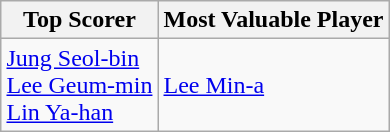<table class="wikitable" style="margin: 0 auto;">
<tr>
<th>Top Scorer</th>
<th>Most Valuable Player</th>
</tr>
<tr>
<td> <a href='#'>Jung Seol-bin</a> <br>  <a href='#'>Lee Geum-min</a> <br>  <a href='#'>Lin Ya-han</a></td>
<td> <a href='#'>Lee Min-a</a></td>
</tr>
</table>
